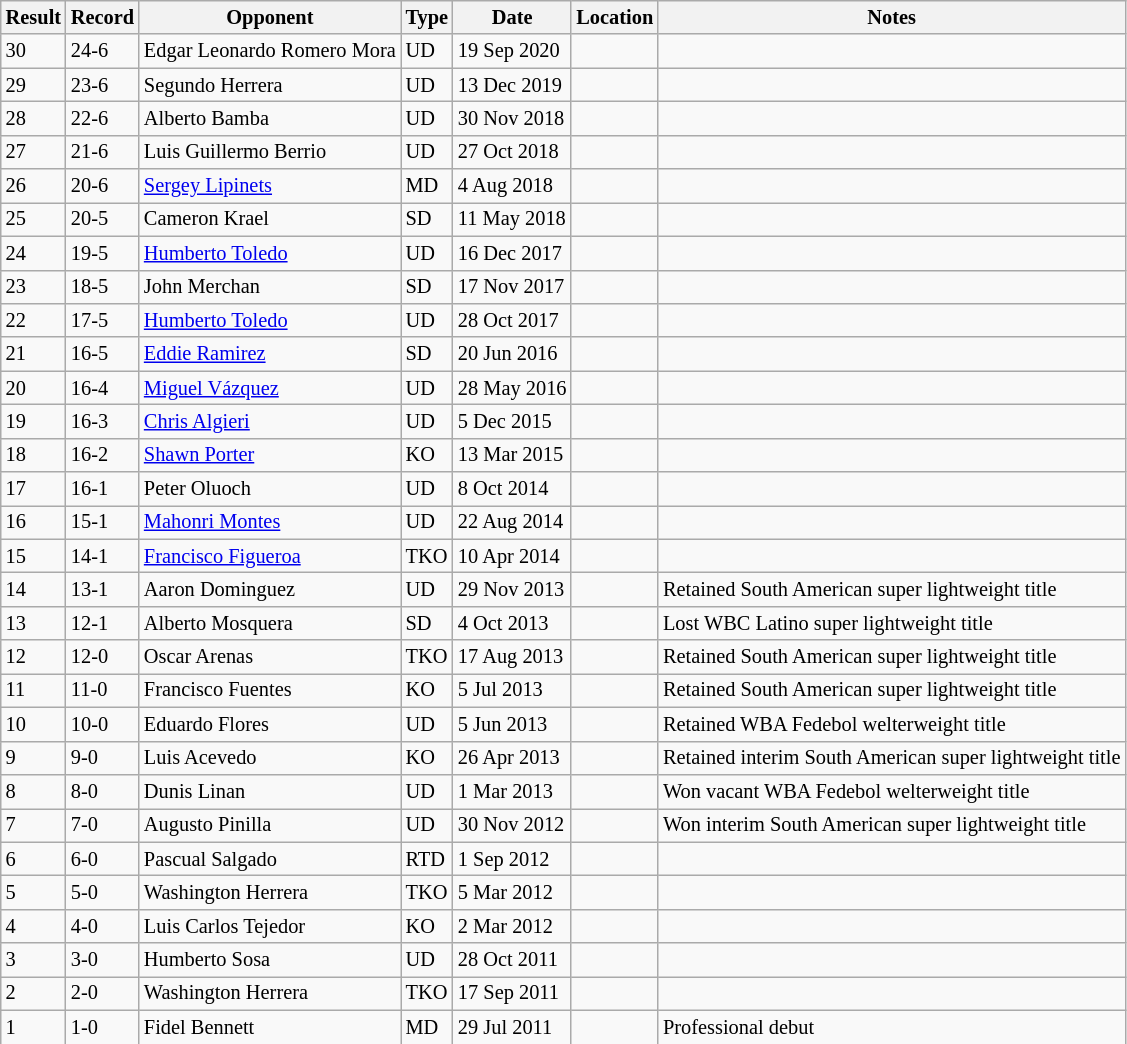<table class="wikitable sortable" style="font-size: 85%;">
<tr>
<th>Result</th>
<th class="unsortable">Record</th>
<th>Opponent</th>
<th>Type</th>
<th>Date</th>
<th>Location</th>
<th>Notes</th>
</tr>
<tr>
<td>30</td>
<td>24-6</td>
<td style="text-align:left;"> Edgar Leonardo Romero Mora</td>
<td>UD</td>
<td>19 Sep 2020</td>
<td style="text-align:left;"> </td>
<td></td>
</tr>
<tr>
<td>29</td>
<td>23-6</td>
<td style="text-align:left;"> Segundo Herrera</td>
<td>UD</td>
<td>13 Dec 2019</td>
<td style="text-align:left;"> </td>
<td></td>
</tr>
<tr>
<td>28</td>
<td>22-6</td>
<td style="text-align:left;"> Alberto Bamba</td>
<td>UD</td>
<td>30 Nov 2018</td>
<td style="text-align:left;"> </td>
<td></td>
</tr>
<tr>
<td>27</td>
<td>21-6</td>
<td style="text-align:left;"> Luis Guillermo Berrio</td>
<td>UD</td>
<td>27 Oct 2018</td>
<td style="text-align:left;"> </td>
<td></td>
</tr>
<tr>
<td>26</td>
<td>20-6</td>
<td style="text-align:left;"> <a href='#'>Sergey Lipinets</a></td>
<td>MD</td>
<td>4 Aug 2018</td>
<td style="text-align:left;"> </td>
<td></td>
</tr>
<tr>
<td>25</td>
<td>20-5</td>
<td style="text-align:left;"> Cameron Krael</td>
<td>SD</td>
<td>11 May 2018</td>
<td style="text-align:left;"> </td>
<td></td>
</tr>
<tr>
<td>24</td>
<td>19-5</td>
<td style="text-align:left;"> <a href='#'>Humberto Toledo</a></td>
<td>UD</td>
<td>16 Dec 2017</td>
<td style="text-align:left;"> </td>
<td></td>
</tr>
<tr>
<td>23</td>
<td>18-5</td>
<td style="text-align:left;"> John Merchan</td>
<td>SD</td>
<td>17 Nov 2017</td>
<td style="text-align:left;"> </td>
<td></td>
</tr>
<tr>
<td>22</td>
<td>17-5</td>
<td style="text-align:left;"> <a href='#'>Humberto Toledo</a></td>
<td>UD</td>
<td>28 Oct 2017</td>
<td style="text-align:left;"> </td>
<td></td>
</tr>
<tr>
<td>21</td>
<td>16-5</td>
<td style="text-align:left;"> <a href='#'>Eddie Ramirez</a></td>
<td>SD</td>
<td>20 Jun 2016</td>
<td style="text-align:left;"> </td>
<td></td>
</tr>
<tr>
<td>20</td>
<td>16-4</td>
<td style="text-align:left;"> <a href='#'>Miguel Vázquez</a></td>
<td>UD</td>
<td>28 May 2016</td>
<td style="text-align:left;"> </td>
<td></td>
</tr>
<tr>
<td>19</td>
<td>16-3</td>
<td style="text-align:left;"> <a href='#'>Chris Algieri</a></td>
<td>UD</td>
<td>5 Dec 2015</td>
<td style="text-align:left;"> </td>
<td></td>
</tr>
<tr>
<td>18</td>
<td>16-2</td>
<td style="text-align:left;"> <a href='#'>Shawn Porter</a></td>
<td>KO</td>
<td>13 Mar 2015</td>
<td style="text-align:left;"> </td>
<td></td>
</tr>
<tr>
<td>17</td>
<td>16-1</td>
<td style="text-align:left;"> Peter Oluoch</td>
<td>UD</td>
<td>8 Oct 2014</td>
<td style="text-align:left;"> </td>
<td></td>
</tr>
<tr>
<td>16</td>
<td>15-1</td>
<td style="text-align:left;"> <a href='#'>Mahonri Montes</a></td>
<td>UD</td>
<td>22 Aug 2014</td>
<td style="text-align:left;"> </td>
<td></td>
</tr>
<tr>
<td>15</td>
<td>14-1</td>
<td style="text-align:left;"> <a href='#'>Francisco Figueroa</a></td>
<td>TKO</td>
<td>10 Apr 2014</td>
<td style="text-align:left;"> </td>
<td></td>
</tr>
<tr>
<td>14</td>
<td>13-1</td>
<td style="text-align:left;"> Aaron Dominguez</td>
<td>UD</td>
<td>29 Nov 2013</td>
<td style="text-align:left;"> </td>
<td>Retained South American super lightweight title</td>
</tr>
<tr>
<td>13</td>
<td>12-1</td>
<td style="text-align:left;"> Alberto Mosquera</td>
<td>SD</td>
<td>4 Oct 2013</td>
<td style="text-align:left;"> </td>
<td>Lost WBC Latino super lightweight title</td>
</tr>
<tr>
<td>12</td>
<td>12-0</td>
<td style="text-align:left;"> Oscar Arenas</td>
<td>TKO</td>
<td>17 Aug 2013</td>
<td style="text-align:left;"> </td>
<td>Retained South American super lightweight title</td>
</tr>
<tr>
<td>11</td>
<td>11-0</td>
<td style="text-align:left;"> Francisco Fuentes</td>
<td>KO</td>
<td>5 Jul 2013</td>
<td style="text-align:left;"> </td>
<td>Retained South American super lightweight title</td>
</tr>
<tr>
<td>10</td>
<td>10-0</td>
<td style="text-align:left;"> Eduardo Flores</td>
<td>UD</td>
<td>5 Jun 2013</td>
<td style="text-align:left;"> </td>
<td>Retained WBA Fedebol welterweight title</td>
</tr>
<tr>
<td>9</td>
<td>9-0</td>
<td style="text-align:left;"> Luis Acevedo</td>
<td>KO</td>
<td>26 Apr 2013</td>
<td style="text-align:left;"> </td>
<td>Retained interim South American super lightweight title</td>
</tr>
<tr>
<td>8</td>
<td>8-0</td>
<td style="text-align:left;"> Dunis Linan</td>
<td>UD</td>
<td>1 Mar 2013</td>
<td style="text-align:left;"> </td>
<td>Won vacant WBA Fedebol welterweight title</td>
</tr>
<tr>
<td>7</td>
<td>7-0</td>
<td style="text-align:left;"> Augusto Pinilla</td>
<td>UD</td>
<td>30 Nov 2012</td>
<td style="text-align:left;"> </td>
<td>Won interim South American super lightweight title</td>
</tr>
<tr>
<td>6</td>
<td>6-0</td>
<td style="text-align:left;"> Pascual Salgado</td>
<td>RTD</td>
<td>1 Sep 2012</td>
<td style="text-align:left;"> </td>
<td></td>
</tr>
<tr>
<td>5</td>
<td>5-0</td>
<td style="text-align:left;"> Washington Herrera</td>
<td>TKO</td>
<td>5 Mar 2012</td>
<td style="text-align:left;"> </td>
<td></td>
</tr>
<tr>
<td>4</td>
<td>4-0</td>
<td style="text-align:left;"> Luis Carlos Tejedor</td>
<td>KO</td>
<td>2 Mar 2012</td>
<td style="text-align:left;"> </td>
<td></td>
</tr>
<tr>
<td>3</td>
<td>3-0</td>
<td style="text-align:left;"> Humberto Sosa</td>
<td>UD</td>
<td>28 Oct 2011</td>
<td style="text-align:left;"> </td>
<td></td>
</tr>
<tr>
<td>2</td>
<td>2-0</td>
<td style="text-align:left;"> Washington Herrera</td>
<td>TKO</td>
<td>17 Sep 2011</td>
<td style="text-align:left;"> </td>
<td></td>
</tr>
<tr>
<td>1</td>
<td>1-0</td>
<td style="text-align:left;"> Fidel Bennett</td>
<td>MD</td>
<td>29 Jul 2011</td>
<td style="text-align:left;"> </td>
<td>Professional debut</td>
</tr>
<tr>
</tr>
</table>
